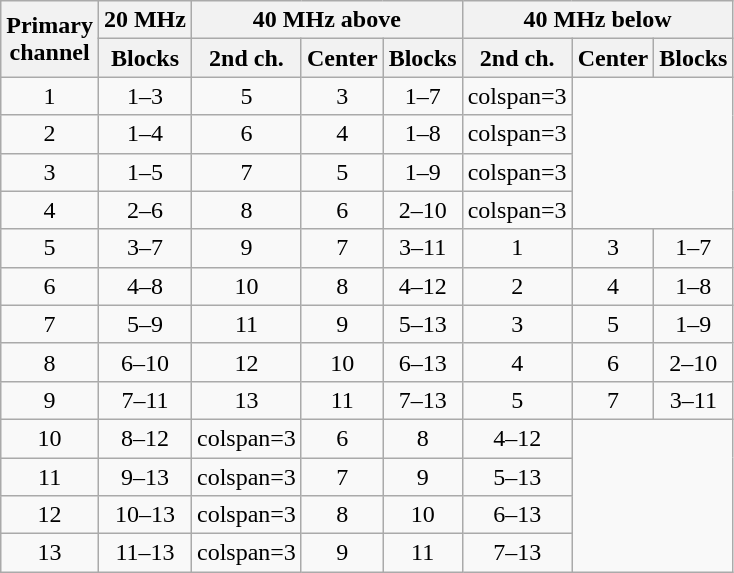<table class="wikitable" style="text-align: center">
<tr>
<th rowspan=2>Primary<br>channel</th>
<th>20 MHz</th>
<th colspan=3>40 MHz above</th>
<th colspan=3>40 MHz below</th>
</tr>
<tr>
<th>Blocks</th>
<th>2nd ch.</th>
<th>Center</th>
<th>Blocks</th>
<th>2nd ch.</th>
<th>Center</th>
<th>Blocks</th>
</tr>
<tr>
<td>1</td>
<td>1–3</td>
<td>5</td>
<td>3</td>
<td>1–7</td>
<td>colspan=3 </td>
</tr>
<tr>
<td>2</td>
<td>1–4</td>
<td>6</td>
<td>4</td>
<td>1–8</td>
<td>colspan=3 </td>
</tr>
<tr>
<td>3</td>
<td>1–5</td>
<td>7</td>
<td>5</td>
<td>1–9</td>
<td>colspan=3 </td>
</tr>
<tr>
<td>4</td>
<td>2–6</td>
<td>8</td>
<td>6</td>
<td>2–10</td>
<td>colspan=3 </td>
</tr>
<tr>
<td>5</td>
<td>3–7</td>
<td>9</td>
<td>7</td>
<td>3–11</td>
<td>1</td>
<td>3</td>
<td>1–7</td>
</tr>
<tr>
<td>6</td>
<td>4–8</td>
<td>10</td>
<td>8</td>
<td>4–12</td>
<td>2</td>
<td>4</td>
<td>1–8</td>
</tr>
<tr>
<td>7</td>
<td>5–9</td>
<td>11</td>
<td>9</td>
<td>5–13</td>
<td>3</td>
<td>5</td>
<td>1–9</td>
</tr>
<tr>
<td>8</td>
<td>6–10</td>
<td>12</td>
<td>10</td>
<td>6–13</td>
<td>4</td>
<td>6</td>
<td>2–10</td>
</tr>
<tr>
<td>9</td>
<td>7–11</td>
<td>13</td>
<td>11</td>
<td>7–13</td>
<td>5</td>
<td>7</td>
<td>3–11</td>
</tr>
<tr>
<td>10</td>
<td>8–12</td>
<td>colspan=3 </td>
<td>6</td>
<td>8</td>
<td>4–12</td>
</tr>
<tr>
<td>11</td>
<td>9–13</td>
<td>colspan=3 </td>
<td>7</td>
<td>9</td>
<td>5–13</td>
</tr>
<tr>
<td>12</td>
<td>10–13</td>
<td>colspan=3 </td>
<td>8</td>
<td>10</td>
<td>6–13</td>
</tr>
<tr>
<td>13</td>
<td>11–13</td>
<td>colspan=3 </td>
<td>9</td>
<td>11</td>
<td>7–13</td>
</tr>
</table>
